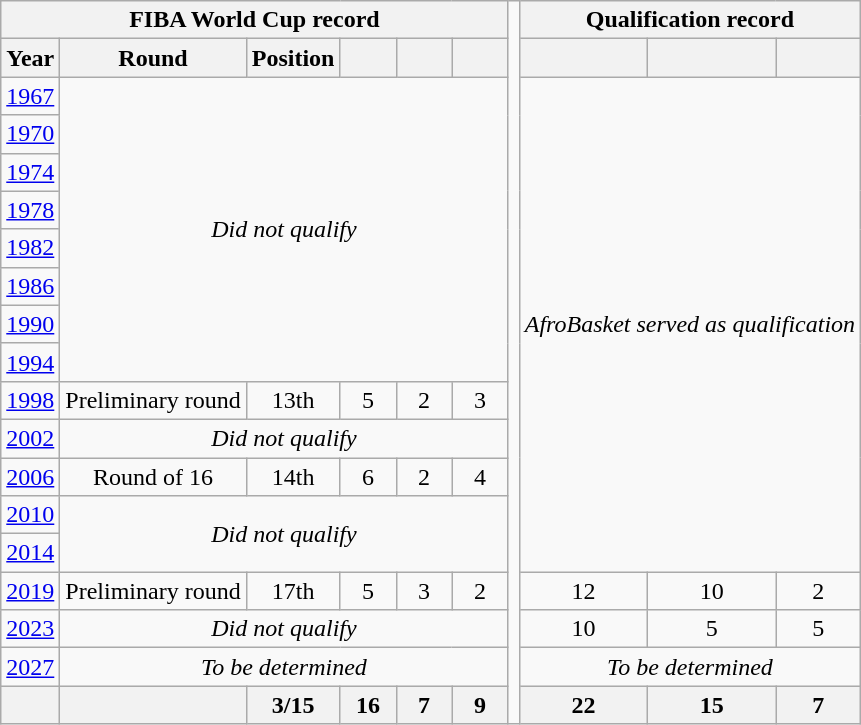<table class="wikitable" style="text-align:center;">
<tr>
<th colspan="6">FIBA World Cup record</th>
<td rowspan="19"></td>
<th colspan="3">Qualification record</th>
</tr>
<tr>
<th>Year</th>
<th>Round</th>
<th>Position</th>
<th width="30"></th>
<th width="30"></th>
<th width="30"></th>
<th></th>
<th></th>
<th></th>
</tr>
<tr>
<td> <a href='#'>1967</a></td>
<td colspan="5" rowspan="8"><em>Did not qualify</em></td>
<td colspan="3" rowspan="13"><em>AfroBasket served as qualification</em></td>
</tr>
<tr>
<td> <a href='#'>1970</a></td>
</tr>
<tr>
<td> <a href='#'>1974</a></td>
</tr>
<tr>
<td> <a href='#'>1978</a></td>
</tr>
<tr>
<td> <a href='#'>1982</a></td>
</tr>
<tr>
<td> <a href='#'>1986</a></td>
</tr>
<tr>
<td> <a href='#'>1990</a></td>
</tr>
<tr>
<td> <a href='#'>1994</a></td>
</tr>
<tr>
<td> <a href='#'>1998</a></td>
<td>Preliminary round</td>
<td>13th</td>
<td>5</td>
<td>2</td>
<td>3</td>
</tr>
<tr>
<td> <a href='#'>2002</a></td>
<td colspan="5"><em>Did not qualify</em></td>
</tr>
<tr>
<td> <a href='#'>2006</a></td>
<td>Round of 16</td>
<td>14th</td>
<td>6</td>
<td>2</td>
<td>4</td>
</tr>
<tr>
<td> <a href='#'>2010</a></td>
<td colspan="5" rowspan="2"><em>Did not qualify</em></td>
</tr>
<tr>
<td> <a href='#'>2014</a></td>
</tr>
<tr>
<td> <a href='#'>2019</a></td>
<td>Preliminary round</td>
<td>17th</td>
<td>5</td>
<td>3</td>
<td>2</td>
<td>12</td>
<td>10</td>
<td>2</td>
</tr>
<tr>
<td> <a href='#'>2023</a></td>
<td colspan="5"><em>Did not qualify</em></td>
<td>10</td>
<td>5</td>
<td>5</td>
</tr>
<tr>
<td> <a href='#'>2027</a></td>
<td colspan="5"><em>To be determined</em></td>
<td colspan="3"><em>To be determined</em></td>
</tr>
<tr>
<th></th>
<th></th>
<th>3/15</th>
<th>16</th>
<th>7</th>
<th>9</th>
<th>22</th>
<th>15</th>
<th>7</th>
</tr>
</table>
